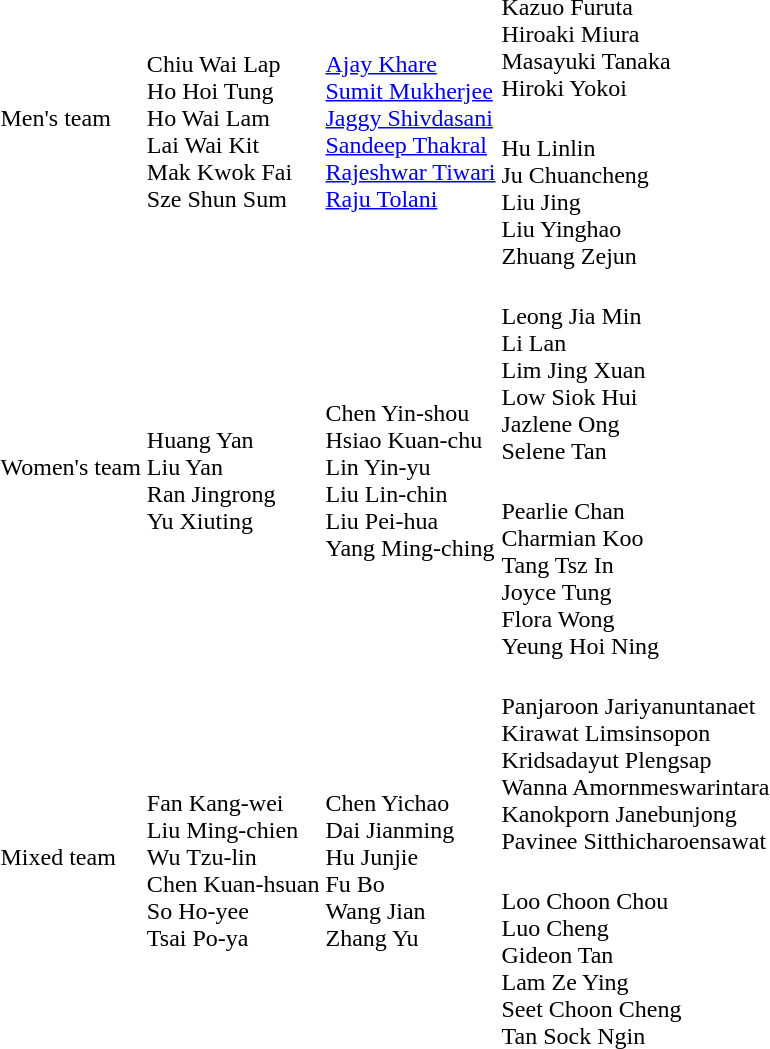<table>
<tr>
<td rowspan=2>Men's team<br></td>
<td rowspan=2><br>Chiu Wai Lap<br>Ho Hoi Tung<br>Ho Wai Lam<br>Lai Wai Kit<br>Mak Kwok Fai<br>Sze Shun Sum</td>
<td rowspan=2><br><a href='#'>Ajay Khare</a><br><a href='#'>Sumit Mukherjee</a><br><a href='#'>Jaggy Shivdasani</a><br><a href='#'>Sandeep Thakral</a><br><a href='#'>Rajeshwar Tiwari</a><br><a href='#'>Raju Tolani</a></td>
<td><br>Kazuo Furuta<br>Hiroaki Miura<br>Masayuki Tanaka<br>Hiroki Yokoi</td>
</tr>
<tr>
<td><br>Hu Linlin<br>Ju Chuancheng<br>Liu Jing<br>Liu Yinghao<br>Zhuang Zejun</td>
</tr>
<tr>
<td rowspan=2>Women's team<br></td>
<td rowspan=2><br>Huang Yan<br>Liu Yan<br>Ran Jingrong<br>Yu Xiuting</td>
<td rowspan=2><br>Chen Yin-shou<br>Hsiao Kuan-chu<br>Lin Yin-yu<br>Liu Lin-chin<br>Liu Pei-hua<br>Yang Ming-ching</td>
<td><br>Leong Jia Min<br>Li Lan<br>Lim Jing Xuan<br>Low Siok Hui<br>Jazlene Ong<br>Selene Tan</td>
</tr>
<tr>
<td><br>Pearlie Chan<br>Charmian Koo<br>Tang Tsz In<br>Joyce Tung<br>Flora Wong<br>Yeung Hoi Ning</td>
</tr>
<tr>
<td rowspan=2>Mixed team<br></td>
<td rowspan=2><br>Fan Kang-wei<br>Liu Ming-chien<br>Wu Tzu-lin<br>Chen Kuan-hsuan<br>So Ho-yee<br>Tsai Po-ya</td>
<td rowspan=2><br>Chen Yichao<br>Dai Jianming<br>Hu Junjie<br>Fu Bo<br>Wang Jian<br>Zhang Yu</td>
<td><br>Panjaroon Jariyanuntanaet<br>Kirawat Limsinsopon<br>Kridsadayut Plengsap<br>Wanna Amornmeswarintara<br>Kanokporn Janebunjong<br>Pavinee Sitthicharoensawat</td>
</tr>
<tr>
<td><br>Loo Choon Chou<br>Luo Cheng<br>Gideon Tan<br>Lam Ze Ying<br>Seet Choon Cheng<br>Tan Sock Ngin</td>
</tr>
</table>
